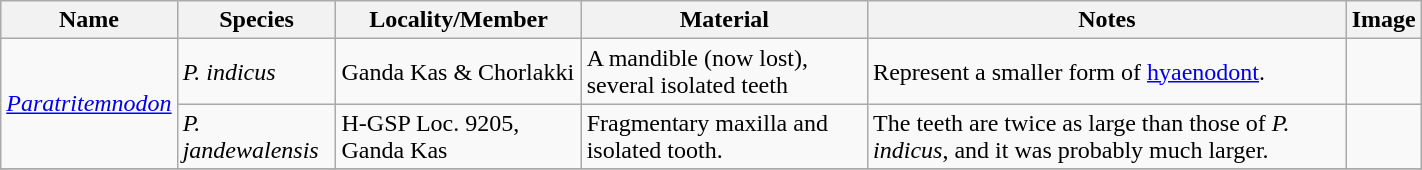<table class="wikitable" align="center" width="75%">
<tr>
<th>Name</th>
<th>Species</th>
<th>Locality/Member</th>
<th>Material</th>
<th>Notes</th>
<th>Image</th>
</tr>
<tr>
<td rowspan=2><em><a href='#'>Paratritemnodon</a></em></td>
<td><em>P. indicus</em></td>
<td>Ganda Kas & Chorlakki</td>
<td>A mandible (now lost), several isolated teeth</td>
<td>Represent a smaller form of <a href='#'>hyaenodont</a>.</td>
<td></td>
</tr>
<tr>
<td><em>P. jandewalensis</em></td>
<td>H-GSP Loc. 9205, Ganda Kas</td>
<td>Fragmentary maxilla and isolated tooth.</td>
<td>The teeth are twice as large than those of <em>P. indicus</em>, and it was probably much larger.</td>
<td></td>
</tr>
<tr>
</tr>
</table>
